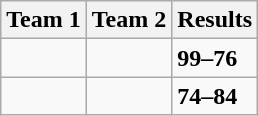<table class="wikitable">
<tr>
<th><strong>Team 1</strong></th>
<th><strong>Team 2</strong></th>
<th><strong>Results</strong></th>
</tr>
<tr>
<td></td>
<td></td>
<td><strong>99–76</strong></td>
</tr>
<tr>
<td></td>
<td></td>
<td><strong>74–84</strong></td>
</tr>
</table>
